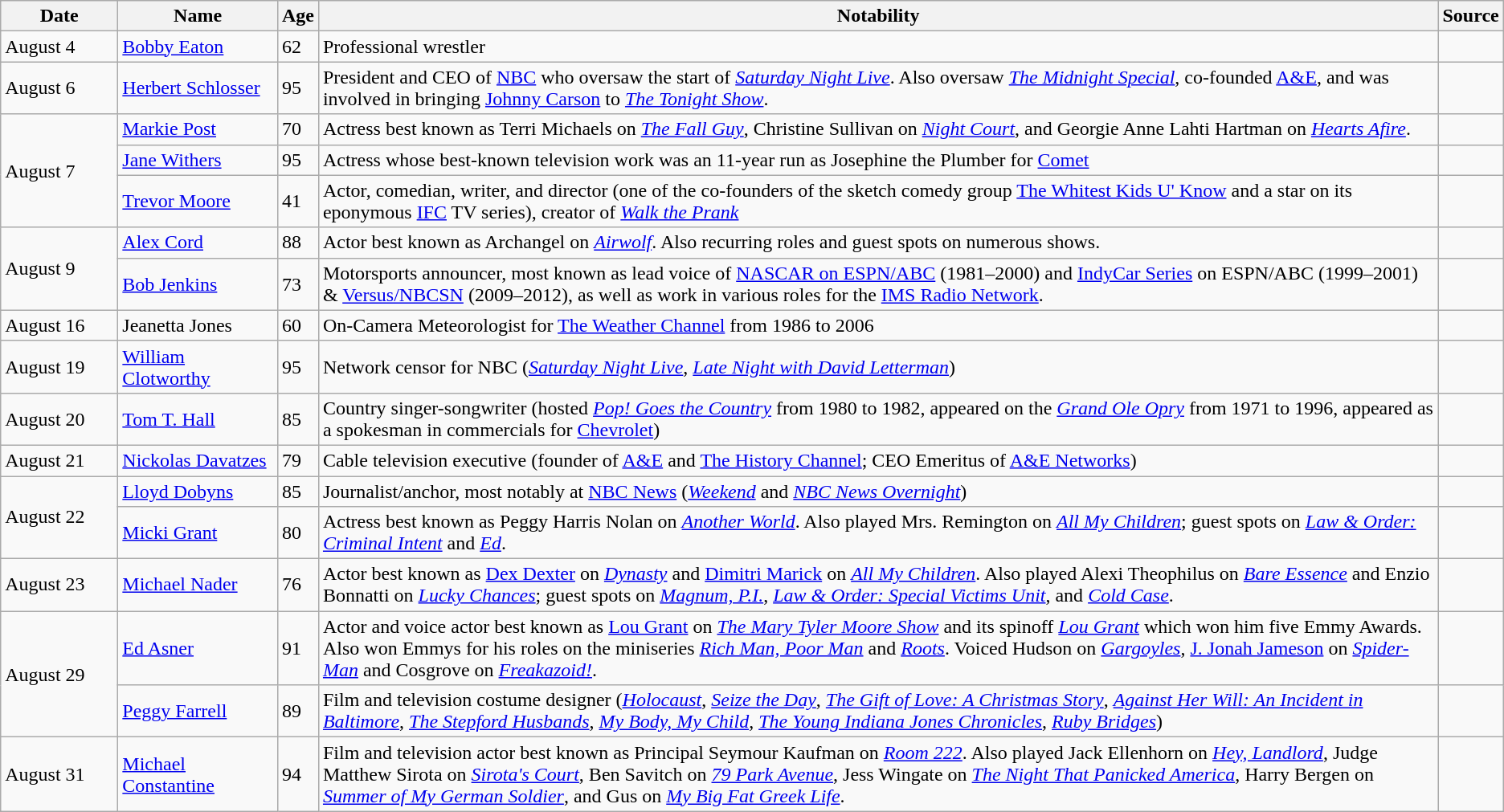<table class="wikitable sortable">
<tr>
<th width=90>Date</th>
<th width=125>Name</th>
<th>Age</th>
<th class="unsortable">Notability</th>
<th class="unsortable">Source</th>
</tr>
<tr>
<td>August 4</td>
<td><a href='#'>Bobby Eaton</a></td>
<td>62</td>
<td>Professional wrestler</td>
<td></td>
</tr>
<tr>
<td>August 6</td>
<td><a href='#'>Herbert Schlosser</a></td>
<td>95</td>
<td>President and CEO of <a href='#'>NBC</a> who oversaw the start of <em><a href='#'>Saturday Night Live</a></em>. Also oversaw <em><a href='#'>The Midnight Special</a></em>, co-founded <a href='#'>A&E</a>, and was involved in bringing <a href='#'>Johnny Carson</a> to <em><a href='#'>The Tonight Show</a></em>.</td>
<td></td>
</tr>
<tr>
<td rowspan=3>August 7</td>
<td><a href='#'>Markie Post</a></td>
<td>70</td>
<td>Actress best known as Terri Michaels on <em><a href='#'>The Fall Guy</a></em>, Christine Sullivan on <em><a href='#'>Night Court</a></em>, and Georgie Anne Lahti Hartman on <em><a href='#'>Hearts Afire</a></em>.</td>
<td></td>
</tr>
<tr>
<td><a href='#'>Jane Withers</a></td>
<td>95</td>
<td>Actress whose best-known television work was an 11-year run as Josephine the Plumber for <a href='#'>Comet</a></td>
<td></td>
</tr>
<tr>
<td><a href='#'>Trevor Moore</a></td>
<td>41</td>
<td>Actor, comedian, writer, and director (one of the co-founders of the sketch comedy group <a href='#'>The Whitest Kids U' Know</a> and a star on its eponymous <a href='#'>IFC</a> TV series), creator of <em><a href='#'>Walk the Prank</a></em></td>
<td></td>
</tr>
<tr>
<td rowspan=2>August 9</td>
<td><a href='#'>Alex Cord</a></td>
<td>88</td>
<td>Actor best known as Archangel on <em><a href='#'>Airwolf</a></em>. Also recurring roles and guest spots on numerous shows.</td>
<td></td>
</tr>
<tr>
<td><a href='#'>Bob Jenkins</a></td>
<td>73</td>
<td>Motorsports announcer, most known as lead voice of <a href='#'>NASCAR on ESPN/ABC</a> (1981–2000) and <a href='#'>IndyCar Series</a> on ESPN/ABC (1999–2001) & <a href='#'>Versus/NBCSN</a> (2009–2012), as well as work in various roles for the <a href='#'>IMS Radio Network</a>.</td>
<td></td>
</tr>
<tr>
<td>August 16</td>
<td>Jeanetta Jones</td>
<td>60</td>
<td>On-Camera Meteorologist for <a href='#'>The Weather Channel</a> from 1986 to 2006</td>
<td></td>
</tr>
<tr>
<td>August 19</td>
<td><a href='#'>William Clotworthy</a></td>
<td>95</td>
<td>Network censor for NBC (<em><a href='#'>Saturday Night Live</a></em>, <em><a href='#'>Late Night with David Letterman</a></em>)</td>
<td></td>
</tr>
<tr>
<td>August 20</td>
<td><a href='#'>Tom T. Hall</a></td>
<td>85</td>
<td>Country singer-songwriter (hosted <em><a href='#'>Pop! Goes the Country</a></em> from 1980 to 1982, appeared on the <em><a href='#'>Grand Ole Opry</a></em> from 1971 to 1996, appeared as a spokesman in commercials for <a href='#'>Chevrolet</a>)</td>
<td></td>
</tr>
<tr>
<td>August 21</td>
<td><a href='#'>Nickolas Davatzes</a></td>
<td>79</td>
<td>Cable television executive (founder of <a href='#'>A&E</a> and <a href='#'>The History Channel</a>; CEO Emeritus of <a href='#'>A&E Networks</a>)</td>
<td></td>
</tr>
<tr>
<td rowspan=2>August 22</td>
<td><a href='#'>Lloyd Dobyns</a></td>
<td>85</td>
<td>Journalist/anchor, most notably at <a href='#'>NBC News</a> (<em><a href='#'>Weekend</a></em> and <em><a href='#'>NBC News Overnight</a></em>)</td>
<td></td>
</tr>
<tr>
<td><a href='#'>Micki Grant</a></td>
<td>80</td>
<td>Actress best known as Peggy Harris Nolan on <em><a href='#'>Another World</a></em>. Also played Mrs. Remington on <em><a href='#'>All My Children</a></em>; guest spots on <em><a href='#'>Law & Order: Criminal Intent</a></em> and <em><a href='#'>Ed</a></em>.</td>
<td></td>
</tr>
<tr>
<td>August 23</td>
<td><a href='#'>Michael Nader</a></td>
<td>76</td>
<td>Actor best known as <a href='#'>Dex Dexter</a> on <em><a href='#'>Dynasty</a></em> and <a href='#'>Dimitri Marick</a> on <em><a href='#'>All My Children</a></em>. Also played Alexi Theophilus on <em><a href='#'>Bare Essence</a></em> and Enzio Bonnatti on <em><a href='#'>Lucky Chances</a></em>; guest spots on <em><a href='#'>Magnum, P.I.</a></em>, <em><a href='#'>Law & Order: Special Victims Unit</a></em>, and <em><a href='#'>Cold Case</a></em>.</td>
<td></td>
</tr>
<tr>
<td rowspan=2>August 29</td>
<td><a href='#'>Ed Asner</a></td>
<td>91</td>
<td>Actor and voice actor best known as <a href='#'>Lou Grant</a> on <em><a href='#'>The Mary Tyler Moore Show</a></em> and its spinoff <em><a href='#'>Lou Grant</a></em> which won him five Emmy Awards. Also won Emmys for his roles on the miniseries <em><a href='#'>Rich Man, Poor Man</a></em> and <em><a href='#'>Roots</a></em>. Voiced Hudson on <em><a href='#'>Gargoyles</a></em>, <a href='#'>J. Jonah Jameson</a> on <em><a href='#'>Spider-Man</a></em> and Cosgrove on <em><a href='#'>Freakazoid!</a></em>.</td>
<td></td>
</tr>
<tr>
<td><a href='#'>Peggy Farrell</a></td>
<td>89</td>
<td>Film and television costume designer (<em><a href='#'>Holocaust</a></em>, <em><a href='#'>Seize the Day</a></em>, <em><a href='#'>The Gift of Love: A Christmas Story</a></em>, <em><a href='#'>Against Her Will: An Incident in Baltimore</a></em>, <em><a href='#'>The Stepford Husbands</a></em>, <em><a href='#'>My Body, My Child</a></em>, <em><a href='#'>The Young Indiana Jones Chronicles</a></em>, <em><a href='#'>Ruby Bridges</a></em>)</td>
<td></td>
</tr>
<tr>
<td>August 31</td>
<td><a href='#'>Michael Constantine</a></td>
<td>94</td>
<td>Film and television actor best known as Principal Seymour Kaufman on <em><a href='#'>Room 222</a></em>. Also played Jack Ellenhorn on <em><a href='#'>Hey, Landlord</a></em>, Judge Matthew Sirota on <em><a href='#'>Sirota's Court</a></em>, Ben Savitch on <em><a href='#'>79 Park Avenue</a></em>, Jess Wingate on <em><a href='#'>The Night That Panicked America</a></em>, Harry Bergen on <em><a href='#'>Summer of My German Soldier</a></em>, and Gus on <em><a href='#'>My Big Fat Greek Life</a></em>.</td>
<td></td>
</tr>
</table>
